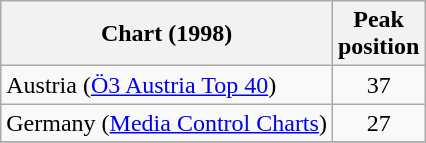<table class="wikitable sortable">
<tr>
<th>Chart (1998)</th>
<th>Peak<br>position</th>
</tr>
<tr>
<td>Austria (<a href='#'>Ö3 Austria Top 40</a>)</td>
<td align="center">37</td>
</tr>
<tr>
<td>Germany (<a href='#'>Media Control Charts</a>)</td>
<td align="center">27</td>
</tr>
<tr>
</tr>
</table>
